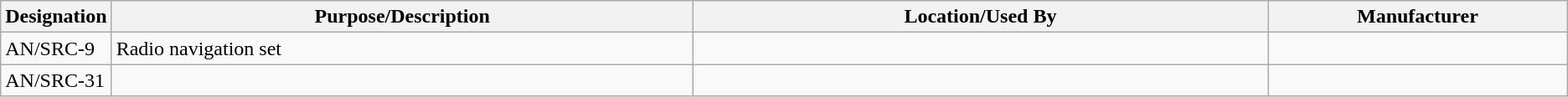<table class="wikitable sortable">
<tr>
<th scope="col">Designation</th>
<th scope="col" style="width: 500px;">Purpose/Description</th>
<th scope="col" style="width: 500px;">Location/Used By</th>
<th scope="col" style="width: 250px;">Manufacturer</th>
</tr>
<tr>
<td>AN/SRC-9</td>
<td>Radio navigation set</td>
<td></td>
<td></td>
</tr>
<tr>
<td>AN/SRC-31</td>
<td></td>
<td></td>
<td></td>
</tr>
</table>
